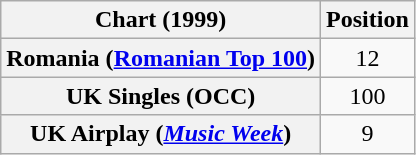<table class="wikitable sortable plainrowheaders" style="text-align:center">
<tr>
<th>Chart (1999)</th>
<th>Position</th>
</tr>
<tr>
<th scope="row">Romania (<a href='#'>Romanian Top 100</a>)</th>
<td>12</td>
</tr>
<tr>
<th scope="row">UK Singles (OCC)</th>
<td>100</td>
</tr>
<tr>
<th scope="row">UK Airplay (<em><a href='#'>Music Week</a></em>)</th>
<td>9</td>
</tr>
</table>
